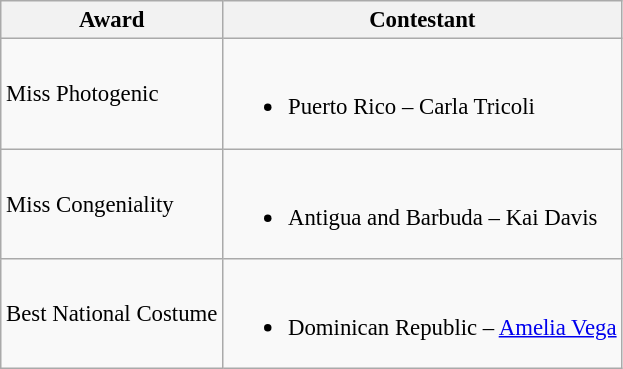<table class="wikitable sortable" style="font-size:95%;">
<tr>
<th>Award</th>
<th>Contestant</th>
</tr>
<tr>
<td>Miss Photogenic</td>
<td><br><ul><li> Puerto Rico – Carla Tricoli</li></ul></td>
</tr>
<tr>
<td>Miss Congeniality</td>
<td><br><ul><li> Antigua and Barbuda – Kai Davis</li></ul></td>
</tr>
<tr>
<td>Best National Costume</td>
<td><br><ul><li> Dominican Republic – <a href='#'>Amelia Vega</a></li></ul></td>
</tr>
</table>
